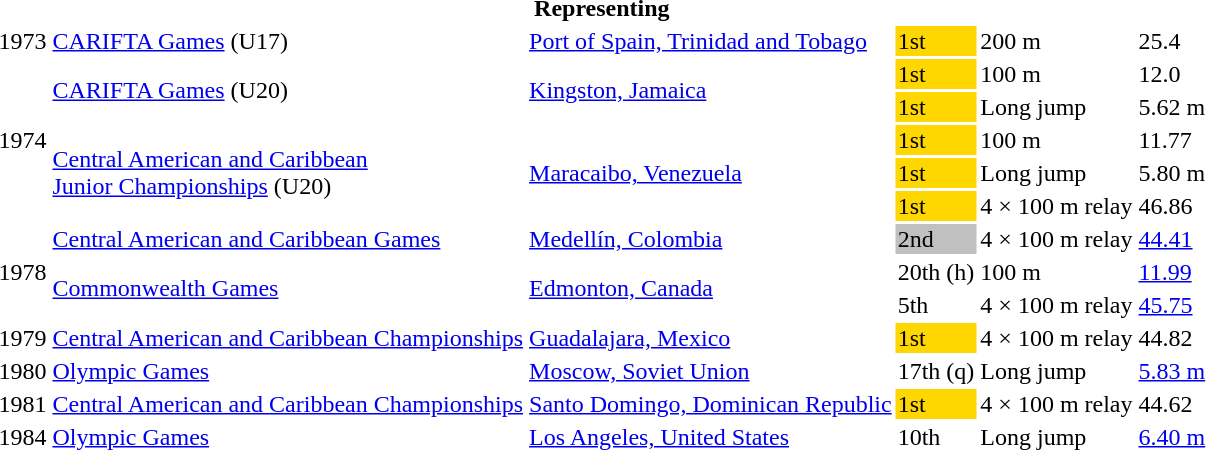<table>
<tr>
<th colspan="6">Representing </th>
</tr>
<tr>
<td>1973</td>
<td><a href='#'>CARIFTA Games</a> (U17)</td>
<td><a href='#'>Port of Spain, Trinidad and Tobago</a></td>
<td bgcolor=gold>1st</td>
<td>200 m</td>
<td>25.4</td>
</tr>
<tr>
<td rowspan=5>1974</td>
<td rowspan=2><a href='#'>CARIFTA Games</a> (U20)</td>
<td rowspan=2><a href='#'>Kingston, Jamaica</a></td>
<td bgcolor=gold>1st</td>
<td>100 m</td>
<td>12.0</td>
</tr>
<tr>
<td bgcolor=gold>1st</td>
<td>Long jump</td>
<td>5.62 m</td>
</tr>
<tr>
<td rowspan=3><a href='#'>Central American and Caribbean<br>Junior Championships</a> (U20)</td>
<td rowspan=3><a href='#'>Maracaibo, Venezuela</a></td>
<td bgcolor=gold>1st</td>
<td>100 m</td>
<td>11.77</td>
</tr>
<tr>
<td bgcolor=gold>1st</td>
<td>Long jump</td>
<td>5.80 m</td>
</tr>
<tr>
<td bgcolor=gold>1st</td>
<td>4 × 100 m relay</td>
<td>46.86</td>
</tr>
<tr>
<td rowspan=3>1978</td>
<td><a href='#'>Central American and Caribbean Games</a></td>
<td><a href='#'>Medellín, Colombia</a></td>
<td bgcolor=silver>2nd</td>
<td>4 × 100 m relay</td>
<td><a href='#'>44.41</a></td>
</tr>
<tr>
<td rowspan=2><a href='#'>Commonwealth Games</a></td>
<td rowspan=2><a href='#'>Edmonton, Canada</a></td>
<td>20th (h)</td>
<td>100 m</td>
<td><a href='#'>11.99</a></td>
</tr>
<tr>
<td>5th</td>
<td>4 × 100 m relay</td>
<td><a href='#'>45.75</a></td>
</tr>
<tr>
<td>1979</td>
<td><a href='#'>Central American and Caribbean Championships</a></td>
<td><a href='#'>Guadalajara, Mexico</a></td>
<td bgcolor=gold>1st</td>
<td>4 × 100 m relay</td>
<td>44.82</td>
</tr>
<tr>
<td>1980</td>
<td><a href='#'>Olympic Games</a></td>
<td><a href='#'>Moscow, Soviet Union</a></td>
<td>17th (q)</td>
<td>Long jump</td>
<td><a href='#'>5.83 m</a></td>
</tr>
<tr>
<td>1981</td>
<td><a href='#'>Central American and Caribbean Championships</a></td>
<td><a href='#'>Santo Domingo, Dominican Republic</a></td>
<td bgcolor=gold>1st</td>
<td>4 × 100 m relay</td>
<td>44.62</td>
</tr>
<tr>
<td>1984</td>
<td><a href='#'>Olympic Games</a></td>
<td><a href='#'>Los Angeles, United States</a></td>
<td>10th</td>
<td>Long jump</td>
<td><a href='#'>6.40 m</a></td>
</tr>
</table>
